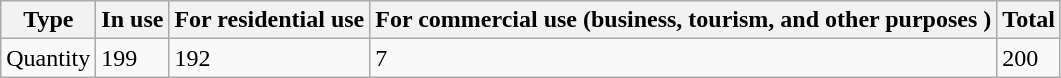<table class="wikitable">
<tr>
<th>Type</th>
<th>In use</th>
<th>For residential use</th>
<th>For commercial use (business, tourism, and other purposes )</th>
<th>Total</th>
</tr>
<tr>
<td>Quantity</td>
<td>199</td>
<td>192</td>
<td>7</td>
<td>200</td>
</tr>
</table>
